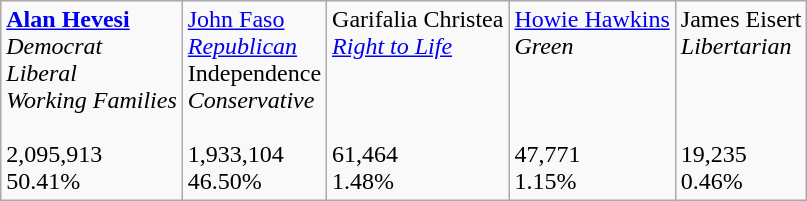<table class="wikitable">
<tr>
<td><strong><a href='#'>Alan Hevesi</a></strong><br><em>Democrat<br>Liberal<br>Working Families</em><br><br>2,095,913<br>50.41%</td>
<td><a href='#'>John Faso</a><br><em><a href='#'>Republican</a><br></em>Independence<em><br>Conservative</em><br><br>1,933,104<br>46.50%</td>
<td>Garifalia Christea<br><em><a href='#'>Right to Life</a></em><br> <br> <br> <br>61,464<br>1.48%</td>
<td><a href='#'>Howie Hawkins</a><br><em>Green</em><br> <br> <br> <br>47,771<br>1.15%</td>
<td>James Eisert<br><em>Libertarian</em><br> <br> <br> <br>19,235<br>0.46%</td>
</tr>
</table>
